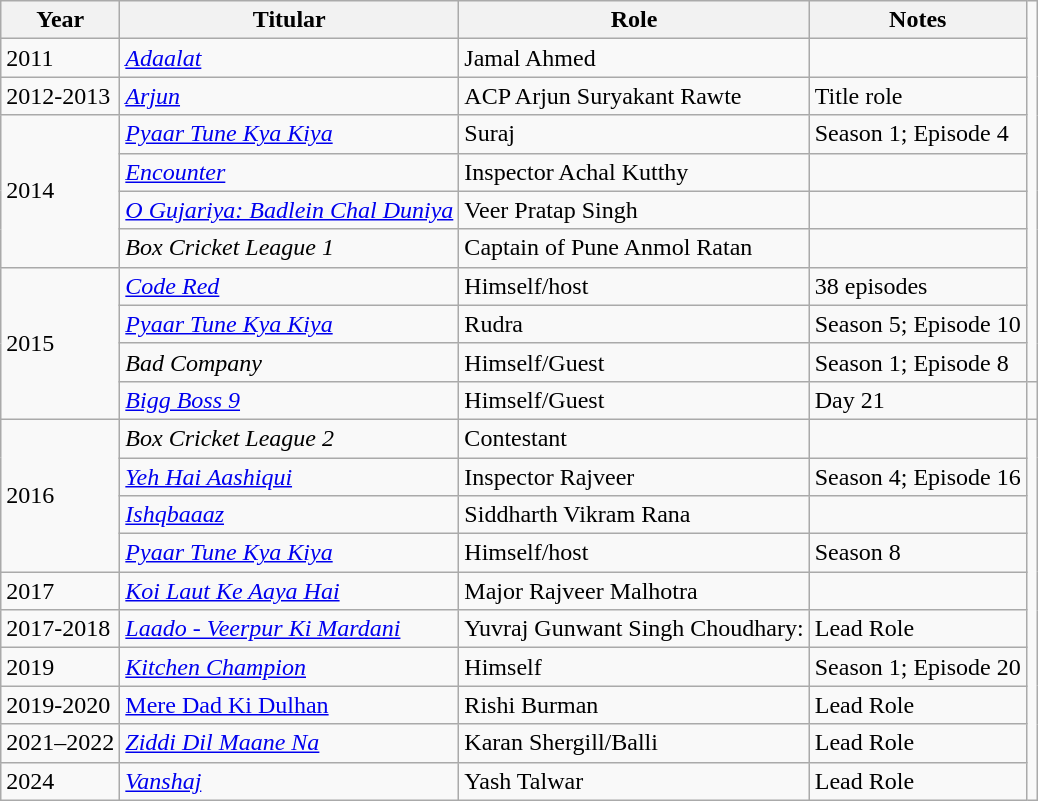<table class="wikitable sortable">
<tr>
<th>Year</th>
<th>Titular</th>
<th>Role</th>
<th class="unsortable">Notes</th>
</tr>
<tr>
<td>2011</td>
<td><em><a href='#'>Adaalat</a></em></td>
<td>Jamal Ahmed</td>
<td></td>
</tr>
<tr>
<td>2012-2013</td>
<td><em><a href='#'>Arjun</a></em></td>
<td>ACP Arjun Suryakant Rawte</td>
<td>Title role</td>
</tr>
<tr>
<td rowspan="4">2014</td>
<td><em><a href='#'>Pyaar Tune Kya Kiya</a></em></td>
<td>Suraj</td>
<td>Season 1; Episode 4</td>
</tr>
<tr>
<td><em><a href='#'>Encounter</a></em></td>
<td>Inspector Achal Kutthy</td>
<td></td>
</tr>
<tr>
<td><em><a href='#'>O Gujariya: Badlein Chal Duniya</a></em></td>
<td>Veer Pratap Singh</td>
<td></td>
</tr>
<tr>
<td><em>Box Cricket League 1</em></td>
<td>Captain of Pune Anmol Ratan</td>
<td></td>
</tr>
<tr>
<td rowspan="4">2015</td>
<td><em><a href='#'>Code Red</a></em></td>
<td>Himself/host</td>
<td>38 episodes</td>
</tr>
<tr>
<td><em><a href='#'>Pyaar Tune Kya Kiya</a></em></td>
<td>Rudra</td>
<td>Season 5; Episode 10</td>
</tr>
<tr>
<td><em>Bad Company</em></td>
<td>Himself/Guest</td>
<td>Season 1; Episode 8</td>
</tr>
<tr>
<td><em><a href='#'>Bigg Boss 9</a></em></td>
<td>Himself/Guest</td>
<td>Day 21</td>
<td></td>
</tr>
<tr>
<td rowspan="4">2016</td>
<td><em>Box Cricket League 2</em></td>
<td>Contestant</td>
<td></td>
</tr>
<tr>
<td><em><a href='#'>Yeh Hai Aashiqui</a></em></td>
<td>Inspector Rajveer</td>
<td>Season 4; Episode 16</td>
</tr>
<tr>
<td><em><a href='#'>Ishqbaaaz</a></em></td>
<td>Siddharth Vikram Rana</td>
<td></td>
</tr>
<tr>
<td><em><a href='#'>Pyaar Tune Kya Kiya</a></em></td>
<td>Himself/host</td>
<td>Season 8</td>
</tr>
<tr>
<td>2017</td>
<td><em><a href='#'>Koi Laut Ke Aaya Hai</a></em></td>
<td>Major Rajveer Malhotra</td>
<td></td>
</tr>
<tr>
<td>2017-2018</td>
<td><em><a href='#'>Laado - Veerpur Ki Mardani</a></em></td>
<td>Yuvraj Gunwant Singh Choudhary:</td>
<td>Lead Role</td>
</tr>
<tr>
<td rowspan="1">2019</td>
<td><em><a href='#'>Kitchen Champion</a></em></td>
<td>Himself</td>
<td>Season 1; Episode 20</td>
</tr>
<tr>
<td>2019-2020</td>
<td><a href='#'>Mere Dad Ki Dulhan</a></td>
<td>Rishi Burman</td>
<td>Lead Role</td>
</tr>
<tr>
<td>2021–2022</td>
<td><em><a href='#'>Ziddi Dil Maane Na</a></em></td>
<td>Karan Shergill/Balli</td>
<td>Lead Role</td>
</tr>
<tr>
<td>2024</td>
<td><em><a href='#'>Vanshaj</a></em></td>
<td>Yash Talwar</td>
<td>Lead Role</td>
</tr>
</table>
